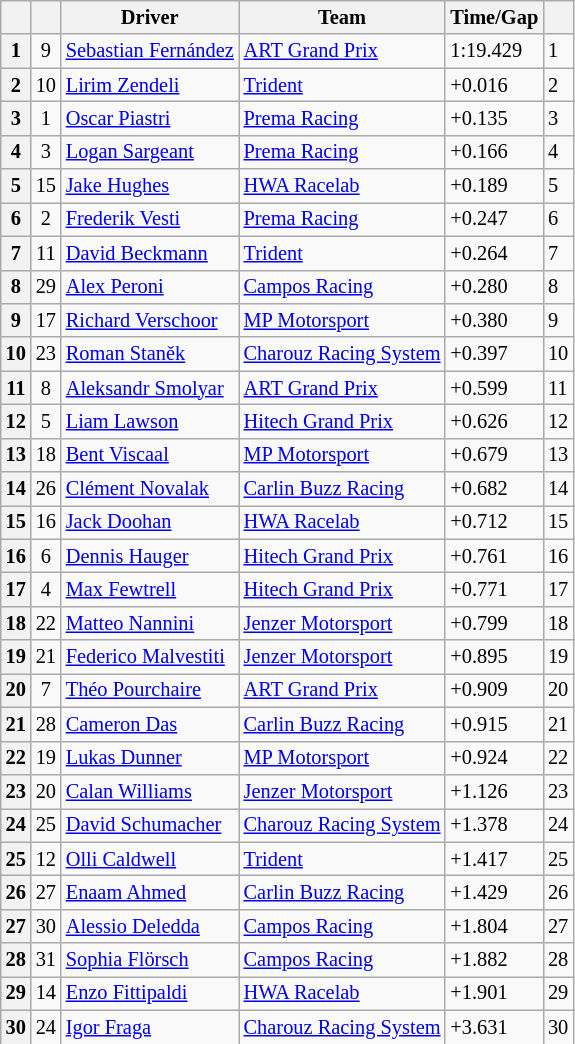<table class="wikitable" style="font-size:85%">
<tr>
<th></th>
<th></th>
<th>Driver</th>
<th>Team</th>
<th>Time/Gap</th>
<th></th>
</tr>
<tr>
<th>1</th>
<td align="center">9</td>
<td> <a href='#'>Sebastian Fernández</a></td>
<td><a href='#'>ART Grand Prix</a></td>
<td>1:19.429</td>
<td>1</td>
</tr>
<tr>
<th>2</th>
<td align="center">10</td>
<td> <a href='#'>Lirim Zendeli</a></td>
<td><a href='#'>Trident</a></td>
<td>+0.016</td>
<td>2</td>
</tr>
<tr>
<th>3</th>
<td align="center">1</td>
<td> <a href='#'>Oscar Piastri</a></td>
<td><a href='#'>Prema Racing</a></td>
<td>+0.135</td>
<td>3</td>
</tr>
<tr>
<th>4</th>
<td align="center">3</td>
<td> <a href='#'>Logan Sargeant</a></td>
<td><a href='#'>Prema Racing</a></td>
<td>+0.166</td>
<td>4</td>
</tr>
<tr>
<th>5</th>
<td align="center">15</td>
<td> <a href='#'>Jake Hughes</a></td>
<td><a href='#'>HWA Racelab</a></td>
<td>+0.189</td>
<td>5</td>
</tr>
<tr>
<th>6</th>
<td align="center">2</td>
<td> <a href='#'>Frederik Vesti</a></td>
<td><a href='#'>Prema Racing</a></td>
<td>+0.247</td>
<td>6</td>
</tr>
<tr>
<th>7</th>
<td align="center">11</td>
<td> <a href='#'>David Beckmann</a></td>
<td><a href='#'>Trident</a></td>
<td>+0.264</td>
<td>7</td>
</tr>
<tr>
<th>8</th>
<td align="center">29</td>
<td> <a href='#'>Alex Peroni</a></td>
<td><a href='#'>Campos Racing</a></td>
<td>+0.280</td>
<td>8</td>
</tr>
<tr>
<th>9</th>
<td align="center">17</td>
<td> <a href='#'>Richard Verschoor</a></td>
<td><a href='#'>MP Motorsport</a></td>
<td>+0.380</td>
<td>9</td>
</tr>
<tr>
<th>10</th>
<td align="center">23</td>
<td> <a href='#'>Roman Staněk</a></td>
<td><a href='#'>Charouz Racing System</a></td>
<td>+0.397</td>
<td>10</td>
</tr>
<tr>
<th>11</th>
<td align="center">8</td>
<td> <a href='#'>Aleksandr Smolyar</a></td>
<td><a href='#'>ART Grand Prix</a></td>
<td>+0.599</td>
<td>11</td>
</tr>
<tr>
<th>12</th>
<td align="center">5</td>
<td> <a href='#'>Liam Lawson</a></td>
<td><a href='#'>Hitech Grand Prix</a></td>
<td>+0.626</td>
<td>12</td>
</tr>
<tr>
<th>13</th>
<td align="center">18</td>
<td> <a href='#'>Bent Viscaal</a></td>
<td><a href='#'>MP Motorsport</a></td>
<td>+0.679</td>
<td>13</td>
</tr>
<tr>
<th>14</th>
<td align="center">26</td>
<td> <a href='#'>Clément Novalak</a></td>
<td><a href='#'>Carlin Buzz Racing</a></td>
<td>+0.682</td>
<td>14</td>
</tr>
<tr>
<th>15</th>
<td align="center">16</td>
<td> <a href='#'>Jack Doohan</a></td>
<td><a href='#'>HWA Racelab</a></td>
<td>+0.712</td>
<td>15</td>
</tr>
<tr>
<th>16</th>
<td align="center">6</td>
<td> <a href='#'>Dennis Hauger</a></td>
<td><a href='#'>Hitech Grand Prix</a></td>
<td>+0.761</td>
<td>16</td>
</tr>
<tr>
<th>17</th>
<td align="center">4</td>
<td> <a href='#'>Max Fewtrell</a></td>
<td><a href='#'>Hitech Grand Prix</a></td>
<td>+0.771</td>
<td>17</td>
</tr>
<tr>
<th>18</th>
<td align="center">22</td>
<td> <a href='#'>Matteo Nannini</a></td>
<td><a href='#'>Jenzer Motorsport</a></td>
<td>+0.799</td>
<td>18</td>
</tr>
<tr>
<th>19</th>
<td align="center">21</td>
<td> <a href='#'>Federico Malvestiti</a></td>
<td><a href='#'>Jenzer Motorsport</a></td>
<td>+0.895</td>
<td>19</td>
</tr>
<tr>
<th>20</th>
<td align="center">7</td>
<td> <a href='#'>Théo Pourchaire</a></td>
<td><a href='#'>ART Grand Prix</a></td>
<td>+0.909</td>
<td>20</td>
</tr>
<tr>
<th>21</th>
<td align="center">28</td>
<td> <a href='#'>Cameron Das</a></td>
<td><a href='#'>Carlin Buzz Racing</a></td>
<td>+0.915</td>
<td>21</td>
</tr>
<tr>
<th>22</th>
<td align="center">19</td>
<td> <a href='#'>Lukas Dunner</a></td>
<td><a href='#'>MP Motorsport</a></td>
<td>+0.924</td>
<td>22</td>
</tr>
<tr>
<th>23</th>
<td align="center">20</td>
<td> <a href='#'>Calan Williams</a></td>
<td><a href='#'>Jenzer Motorsport</a></td>
<td>+1.126</td>
<td>23</td>
</tr>
<tr>
<th>24</th>
<td align="center">25</td>
<td> <a href='#'>David Schumacher</a></td>
<td><a href='#'>Charouz Racing System</a></td>
<td>+1.378</td>
<td>24</td>
</tr>
<tr>
<th>25</th>
<td align="center">12</td>
<td> <a href='#'>Olli Caldwell</a></td>
<td><a href='#'>Trident</a></td>
<td>+1.417</td>
<td>25</td>
</tr>
<tr>
<th>26</th>
<td align="center">27</td>
<td> <a href='#'>Enaam Ahmed</a></td>
<td><a href='#'>Carlin Buzz Racing</a></td>
<td>+1.429</td>
<td>26</td>
</tr>
<tr>
<th>27</th>
<td align="center">30</td>
<td> <a href='#'>Alessio Deledda</a></td>
<td><a href='#'>Campos Racing</a></td>
<td>+1.804</td>
<td>27</td>
</tr>
<tr>
<th>28</th>
<td align="center">31</td>
<td> <a href='#'>Sophia Flörsch</a></td>
<td><a href='#'>Campos Racing</a></td>
<td>+1.882</td>
<td>28</td>
</tr>
<tr>
<th>29</th>
<td align="center">14</td>
<td> <a href='#'>Enzo Fittipaldi</a></td>
<td><a href='#'>HWA Racelab</a></td>
<td>+1.901</td>
<td>29</td>
</tr>
<tr>
<th>30</th>
<td align="center">24</td>
<td> <a href='#'>Igor Fraga</a></td>
<td><a href='#'>Charouz Racing System</a></td>
<td>+3.631</td>
<td>30</td>
</tr>
</table>
